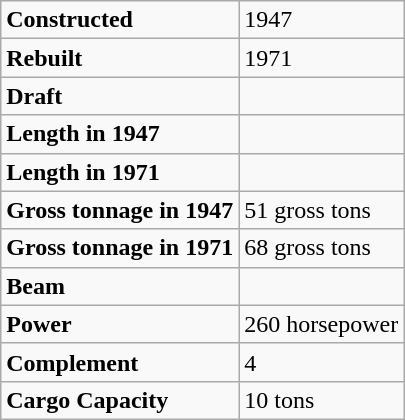<table class="wikitable">
<tr>
<td><strong>Constructed</strong></td>
<td>1947</td>
</tr>
<tr>
<td><strong>Rebuilt</strong></td>
<td>1971</td>
</tr>
<tr>
<td><strong>Draft</strong></td>
<td></td>
</tr>
<tr>
<td><strong>Length in 1947</strong></td>
<td></td>
</tr>
<tr>
<td><strong>Length in 1971</strong></td>
<td></td>
</tr>
<tr>
<td><strong>Gross tonnage in 1947</strong></td>
<td>51 gross tons</td>
</tr>
<tr>
<td><strong>Gross tonnage in 1971</strong></td>
<td>68 gross tons</td>
</tr>
<tr>
<td><strong>Beam</strong></td>
<td></td>
</tr>
<tr>
<td><strong>Power</strong></td>
<td>260 horsepower</td>
</tr>
<tr>
<td><strong>Complement</strong></td>
<td>4</td>
</tr>
<tr>
<td><strong>Cargo Capacity</strong></td>
<td>10 tons</td>
</tr>
</table>
